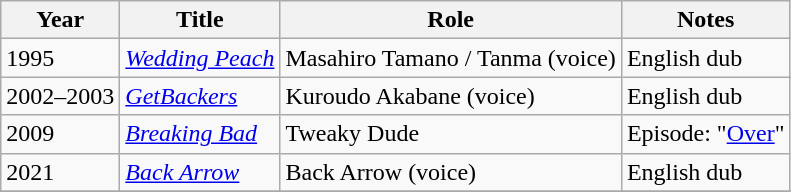<table class="wikitable sortable">
<tr>
<th>Year</th>
<th>Title</th>
<th>Role</th>
<th>Notes</th>
</tr>
<tr>
<td>1995</td>
<td><em><a href='#'>Wedding Peach</a></em></td>
<td>Masahiro Tamano / Tanma (voice)</td>
<td>English dub</td>
</tr>
<tr>
<td>2002–2003</td>
<td><em><a href='#'>GetBackers</a></em></td>
<td>Kuroudo Akabane (voice)</td>
<td>English dub</td>
</tr>
<tr>
<td>2009</td>
<td><em><a href='#'>Breaking Bad</a></em></td>
<td>Tweaky Dude</td>
<td>Episode: "<a href='#'>Over</a>"</td>
</tr>
<tr>
<td>2021</td>
<td><em><a href='#'>Back Arrow</a></em></td>
<td>Back Arrow (voice)</td>
<td>English dub</td>
</tr>
<tr>
</tr>
</table>
